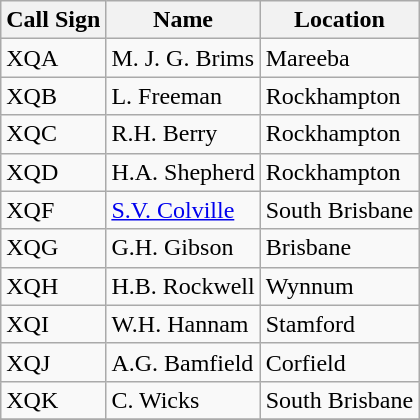<table class="sortable wikitable">
<tr>
<th>Call Sign</th>
<th>Name</th>
<th>Location</th>
</tr>
<tr>
<td>XQA</td>
<td>M. J. G. Brims</td>
<td>Mareeba</td>
</tr>
<tr>
<td>XQB</td>
<td>L. Freeman</td>
<td>Rockhampton</td>
</tr>
<tr>
<td>XQC</td>
<td>R.H. Berry</td>
<td>Rockhampton</td>
</tr>
<tr>
<td>XQD</td>
<td>H.A. Shepherd</td>
<td>Rockhampton</td>
</tr>
<tr>
<td>XQF</td>
<td><a href='#'>S.V. Colville</a></td>
<td>South Brisbane</td>
</tr>
<tr>
<td>XQG</td>
<td>G.H. Gibson</td>
<td>Brisbane</td>
</tr>
<tr>
<td>XQH</td>
<td>H.B. Rockwell</td>
<td>Wynnum</td>
</tr>
<tr>
<td>XQI</td>
<td>W.H. Hannam</td>
<td>Stamford</td>
</tr>
<tr>
<td>XQJ</td>
<td>A.G. Bamfield</td>
<td>Corfield</td>
</tr>
<tr>
<td>XQK</td>
<td>C. Wicks</td>
<td>South Brisbane</td>
</tr>
<tr>
</tr>
</table>
